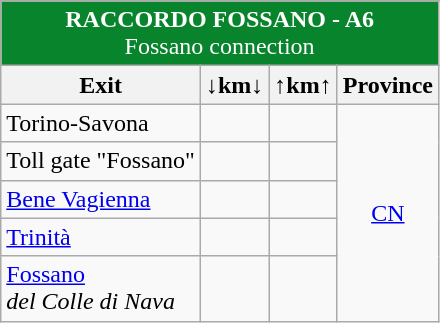<table class="wikitable">
<tr>
</tr>
<tr align="center" style="color: white;font-size:100%;" bgcolor="#08842c">
<td colspan="6"> <strong>RACCORDO FOSSANO - A6</strong><br>Fossano connection</td>
</tr>
<tr>
<th><strong>Exit</strong></th>
<th align="center"><strong>↓km↓</strong></th>
<th align="center"><strong>↑km↑</strong></th>
<th align="center"><strong>Province</strong></th>
</tr>
<tr>
<td>  Torino-Savona</td>
<td align="right"></td>
<td align="right"></td>
<td rowspan=5 align="center"><a href='#'>CN</a></td>
</tr>
<tr>
<td> Toll gate "Fossano"</td>
<td align="right"></td>
<td align="right"></td>
</tr>
<tr>
<td> <a href='#'>Bene Vagienna</a></td>
<td align="right"></td>
<td align="right"></td>
</tr>
<tr>
<td> <a href='#'>Trinità</a></td>
<td align="right"></td>
<td align="right"></td>
</tr>
<tr>
<td> <a href='#'>Fossano</a><br>  <em>del Colle di Nava</em></td>
<td align="right"></td>
<td align="right"></td>
</tr>
</table>
